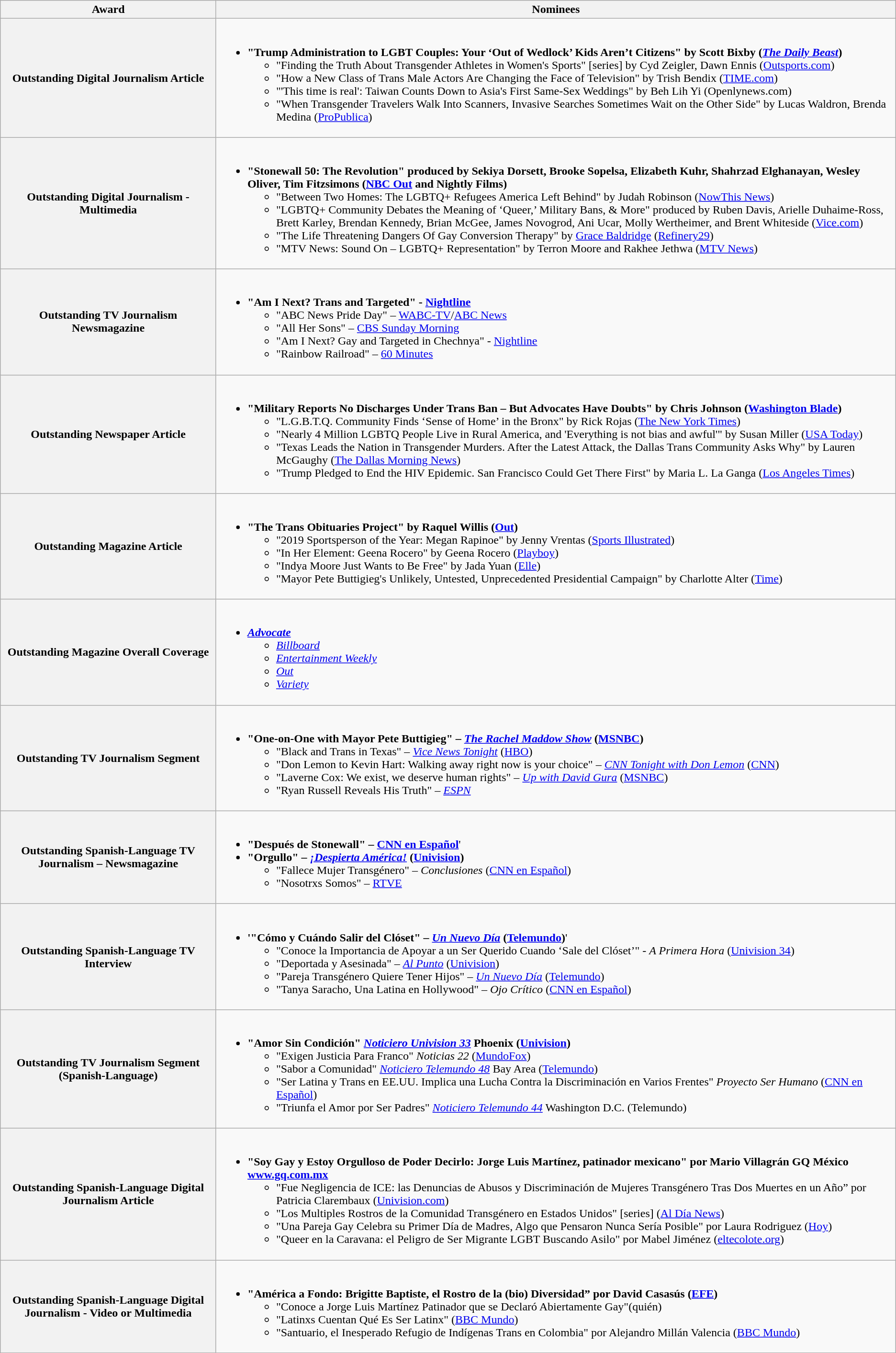<table class="wikitable sortable">
<tr>
<th>Award</th>
<th>Nominees</th>
</tr>
<tr>
<th scope="row">Outstanding Digital Journalism Article</th>
<td><br><ul><li><strong>"Trump Administration to LGBT Couples: Your ‘Out of Wedlock’ Kids Aren’t Citizens" by Scott Bixby (<em><a href='#'>The Daily Beast</a></em>)</strong><ul><li>"Finding the Truth About Transgender Athletes in Women's Sports" [series] by Cyd Zeigler, Dawn Ennis (<a href='#'>Outsports.com</a>)</li><li>"How a New Class of Trans Male Actors Are Changing the Face of Television" by Trish Bendix (<a href='#'>TIME.com</a>)</li><li>"'This time is real': Taiwan Counts Down to Asia's First Same-Sex Weddings" by Beh Lih Yi (Openlynews.com)</li><li>"When Transgender Travelers Walk Into Scanners, Invasive Searches Sometimes Wait on the Other Side" by Lucas Waldron, Brenda Medina (<a href='#'>ProPublica</a>)</li></ul></li></ul></td>
</tr>
<tr>
<th scope="row">Outstanding Digital Journalism - Multimedia</th>
<td><br><ul><li><strong>"Stonewall 50: The Revolution" produced by Sekiya Dorsett, Brooke Sopelsa, Elizabeth Kuhr, Shahrzad Elghanayan, Wesley Oliver, Tim Fitzsimons (<a href='#'>NBC Out</a> and Nightly Films)</strong><ul><li>"Between Two Homes: The LGBTQ+ Refugees America Left Behind" by Judah Robinson (<a href='#'>NowThis News</a>)</li><li>"LGBTQ+ Community Debates the Meaning of ‘Queer,’ Military Bans, & More" produced by Ruben Davis, Arielle Duhaime-Ross, Brett Karley, Brendan Kennedy, Brian McGee, James Novogrod, Ani Ucar, Molly Wertheimer, and Brent Whiteside  (<a href='#'>Vice.com</a>)</li><li>"The Life Threatening Dangers Of Gay Conversion Therapy" by <a href='#'>Grace Baldridge</a> (<a href='#'>Refinery29</a>)</li><li>"MTV News: Sound On – LGBTQ+ Representation" by Terron Moore and Rakhee Jethwa (<a href='#'>MTV News</a>)</li></ul></li></ul></td>
</tr>
<tr>
<th scope="row">Outstanding TV Journalism Newsmagazine</th>
<td><br><ul><li><strong>"Am I Next? Trans and Targeted" - <a href='#'>Nightline</a></strong><ul><li>"ABC News Pride Day" – <a href='#'>WABC-TV</a>/<a href='#'>ABC News</a></li><li>"All Her Sons" – <a href='#'>CBS Sunday Morning</a></li><li>"Am I Next? Gay and Targeted in Chechnya" - <a href='#'>Nightline</a></li><li>"Rainbow Railroad" –  <a href='#'>60 Minutes</a></li></ul></li></ul></td>
</tr>
<tr>
<th scope="row">Outstanding Newspaper Article</th>
<td><br><ul><li><strong>"Military Reports No Discharges Under Trans Ban – But Advocates Have Doubts" by Chris Johnson (<a href='#'>Washington Blade</a>)</strong><ul><li>"L.G.B.T.Q. Community Finds ‘Sense of Home’ in the Bronx" by Rick Rojas (<a href='#'>The New York Times</a>)</li><li>"Nearly 4 Million LGBTQ People Live in Rural America, and 'Everything is not bias and awful'" by Susan Miller (<a href='#'>USA Today</a>)</li><li>"Texas Leads the Nation in Transgender Murders. After the Latest Attack, the Dallas Trans Community Asks Why" by Lauren McGaughy (<a href='#'>The Dallas Morning News</a>)</li><li>"Trump Pledged to End the HIV Epidemic. San Francisco Could Get There First" by Maria L. La Ganga (<a href='#'>Los Angeles Times</a>)</li></ul></li></ul></td>
</tr>
<tr>
<th scope="row">Outstanding Magazine Article</th>
<td><br><ul><li><strong>"The Trans Obituaries Project" by Raquel Willis (<a href='#'>Out</a>)</strong><ul><li>"2019 Sportsperson of the Year: Megan Rapinoe" by Jenny Vrentas (<a href='#'>Sports Illustrated</a>)</li><li>"In Her Element: Geena Rocero" by Geena Rocero (<a href='#'>Playboy</a>)</li><li>"Indya Moore Just Wants to Be Free" by Jada Yuan (<a href='#'>Elle</a>)</li><li>"Mayor Pete Buttigieg's Unlikely, Untested, Unprecedented Presidential Campaign" by Charlotte Alter (<a href='#'>Time</a>)</li></ul></li></ul></td>
</tr>
<tr>
<th scope="row">Outstanding Magazine Overall Coverage</th>
<td><br><ul><li><strong><em><a href='#'>Advocate</a></em></strong><ul><li><em><a href='#'>Billboard</a></em></li><li><em><a href='#'>Entertainment Weekly</a></em></li><li><em><a href='#'>Out</a></em></li><li><em><a href='#'>Variety</a></em></li></ul></li></ul></td>
</tr>
<tr>
<th scope="row">Outstanding TV Journalism Segment</th>
<td><br><ul><li><strong>"One-on-One with Mayor Pete Buttigieg" – <em><a href='#'>The Rachel Maddow Show</a></em> (<a href='#'>MSNBC</a>)</strong><ul><li>"Black and Trans in Texas" – <em><a href='#'>Vice News Tonight</a></em> (<a href='#'>HBO</a>)</li><li>"Don Lemon to Kevin Hart: Walking away right now is your choice" – <em><a href='#'>CNN Tonight with Don Lemon</a></em> (<a href='#'>CNN</a>)</li><li>"Laverne Cox: We exist, we deserve human rights" – <em><a href='#'>Up with David Gura</a></em> (<a href='#'>MSNBC</a>)</li><li>"Ryan Russell Reveals His Truth" – <em><a href='#'>ESPN</a></em></li></ul></li></ul></td>
</tr>
<tr>
<th scope="row">Outstanding Spanish-Language TV Journalism – Newsmagazine</th>
<td lang="es"><br><ul><li><strong>"Después de Stonewall" – <a href='#'>CNN en Español</a></strong>'</li><li><strong>"Orgullo" – <em><a href='#'>¡Despierta América!</a></em> (<a href='#'>Univision</a>)</strong><ul><li>"Fallece Mujer Transgénero" – <em>Conclusiones</em> (<a href='#'>CNN en Español</a>)</li><li>"Nosotrxs Somos" – <a href='#'>RTVE</a></li></ul></li></ul></td>
</tr>
<tr>
<th scope="row">Outstanding Spanish-Language TV Interview</th>
<td lang="es"><br><ul><li><strong>'"Cómo y Cuándo Salir del Clóset" – <em><a href='#'>Un Nuevo Día</a></em> (<a href='#'>Telemundo</a>)</strong>'<ul><li>"Conoce la Importancia de Apoyar a un Ser Querido Cuando ‘Sale del Clóset’" - <em>A Primera Hora</em> (<a href='#'>Univision 34</a>)</li><li>"Deportada y Asesinada" – <em><a href='#'>Al Punto</a></em> (<a href='#'>Univision</a>)</li><li>"Pareja Transgénero Quiere Tener Hijos" – <em><a href='#'>Un Nuevo Día</a></em> (<a href='#'>Telemundo</a>)</li><li>"Tanya Saracho, Una Latina en Hollywood" – <em>Ojo Crítico</em> (<a href='#'>CNN en Español</a>)</li></ul></li></ul></td>
</tr>
<tr>
<th scope="row">Outstanding TV Journalism Segment (Spanish-Language)</th>
<td lang="es"><br><ul><li><strong>"Amor Sin Condición" <em><a href='#'>Noticiero Univision 33</a></em> Phoenix (<a href='#'>Univision</a>)</strong><ul><li>"Exigen Justicia Para Franco" <em>Noticias 22</em> (<a href='#'>MundoFox</a>)</li><li>"Sabor a Comunidad" <em><a href='#'>Noticiero Telemundo 48</a></em> Bay Area (<a href='#'>Telemundo</a>)</li><li>"Ser Latina y Trans en EE.UU. Implica una Lucha Contra la Discriminación en Varios Frentes" <em>Proyecto Ser Humano</em> (<a href='#'>CNN en Español</a>)</li><li>"Triunfa el Amor por Ser Padres" <em><a href='#'>Noticiero Telemundo 44</a></em> Washington D.C. (Telemundo)</li></ul></li></ul></td>
</tr>
<tr>
<th scope="row">Outstanding Spanish-Language Digital Journalism Article</th>
<td lang="es"><br><ul><li><strong>"Soy Gay y Estoy Orgulloso de Poder Decirlo: Jorge Luis Martínez, patinador mexicano" por Mario Villagrán GQ México <a href='#'>www.gq.com.mx</a></strong><ul><li>"Fue Negligencia de ICE: las Denuncias de Abusos y Discriminación de Mujeres Transgénero Tras Dos Muertes en un Año” por Patricia Clarembaux (<a href='#'>Univision.com</a>)</li><li>"Los Multiples Rostros de la Comunidad Transgénero en Estados Unidos" [series] (<a href='#'>Al Día News</a>)</li><li>"Una Pareja Gay Celebra su Primer Día de Madres, Algo que Pensaron Nunca Sería Posible" por Laura Rodriguez (<a href='#'>Hoy</a>)</li><li>"Queer en la Caravana: el Peligro de Ser Migrante LGBT Buscando Asilo" por Mabel Jiménez (<a href='#'>eltecolote.org</a>)</li></ul></li></ul></td>
</tr>
<tr>
<th scope="row">Outstanding Spanish-Language Digital Journalism - Video or Multimedia</th>
<td lang="es"><br><ul><li><strong>"América a Fondo: Brigitte Baptiste, el Rostro de la (bio) Diversidad” por David Casasús (<a href='#'>EFE</a>)</strong><ul><li>"Conoce a Jorge Luis Martínez Patinador que se Declaró Abiertamente Gay"(quién)</li><li>"Latinxs Cuentan Qué Es Ser Latinx" (<a href='#'>BBC Mundo</a>)</li><li>"Santuario, el Inesperado Refugio de Indígenas Trans en Colombia" por Alejandro Millán Valencia (<a href='#'>BBC Mundo</a>)</li></ul></li></ul></td>
</tr>
</table>
